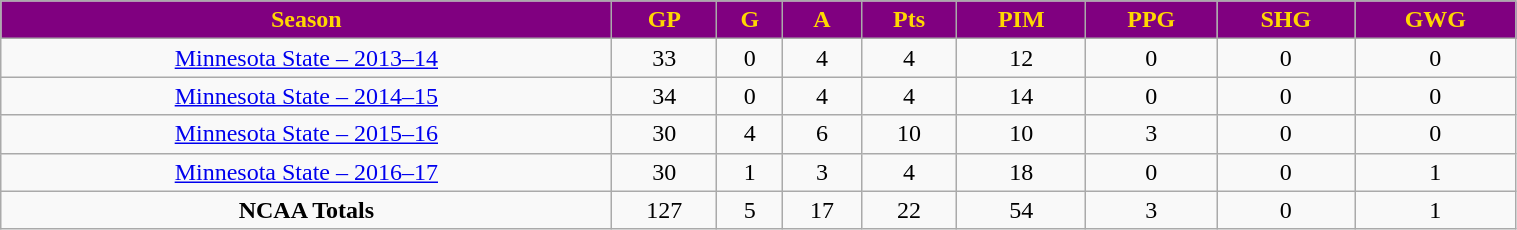<table class="wikitable" width="80%">
<tr align="center"  style="background:purple;color:gold;">
<td><strong>Season</strong></td>
<td><strong>GP</strong></td>
<td><strong>G</strong></td>
<td><strong>A</strong></td>
<td><strong>Pts</strong></td>
<td><strong>PIM</strong></td>
<td><strong>PPG</strong></td>
<td><strong>SHG</strong></td>
<td><strong>GWG</strong></td>
</tr>
<tr align="center" bgcolor="">
<td><a href='#'>Minnesota State – 2013–14</a></td>
<td>33</td>
<td>0</td>
<td>4</td>
<td>4</td>
<td>12</td>
<td>0</td>
<td>0</td>
<td>0</td>
</tr>
<tr align="center" bgcolor="">
<td><a href='#'>Minnesota State – 2014–15</a></td>
<td>34</td>
<td>0</td>
<td>4</td>
<td>4</td>
<td>14</td>
<td>0</td>
<td>0</td>
<td>0</td>
</tr>
<tr align="center" bgcolor="">
<td><a href='#'>Minnesota State – 2015–16</a></td>
<td>30</td>
<td>4</td>
<td>6</td>
<td>10</td>
<td>10</td>
<td>3</td>
<td>0</td>
<td>0</td>
</tr>
<tr align="center" bgcolor="">
<td><a href='#'>Minnesota State – 2016–17</a></td>
<td>30</td>
<td>1</td>
<td>3</td>
<td>4</td>
<td>18</td>
<td>0</td>
<td>0</td>
<td>1</td>
</tr>
<tr align="center" bgcolor="">
<td><strong>NCAA Totals</strong></td>
<td>127</td>
<td>5</td>
<td>17</td>
<td>22</td>
<td>54</td>
<td>3</td>
<td>0</td>
<td>1</td>
</tr>
</table>
